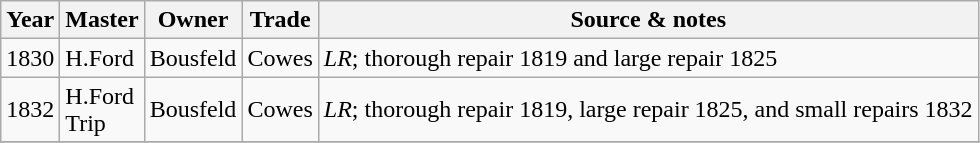<table class=" wikitable">
<tr>
<th>Year</th>
<th>Master</th>
<th>Owner</th>
<th>Trade</th>
<th>Source & notes</th>
</tr>
<tr>
<td>1830</td>
<td>H.Ford</td>
<td>Bousfeld</td>
<td>Cowes</td>
<td><em>LR</em>; thorough repair 1819 and large repair 1825</td>
</tr>
<tr>
<td>1832</td>
<td>H.Ford<br>Trip</td>
<td>Bousfeld</td>
<td>Cowes</td>
<td><em>LR</em>; thorough repair 1819, large repair 1825, and small repairs 1832</td>
</tr>
<tr>
</tr>
</table>
